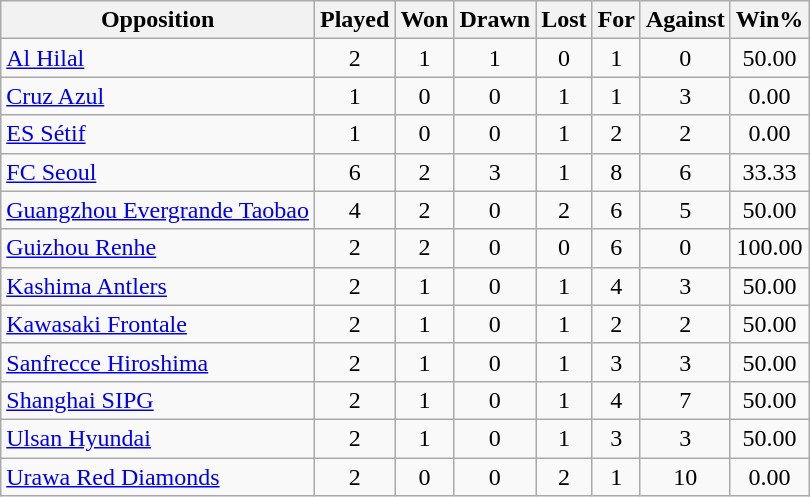<table class="wikitable sortable" style="text-align:center;">
<tr>
<th>Opposition</th>
<th>Played</th>
<th>Won</th>
<th>Drawn</th>
<th>Lost</th>
<th>For</th>
<th>Against</th>
<th>Win%</th>
</tr>
<tr>
<td align="left"> <a href='#'>Al Hilal</a></td>
<td>2</td>
<td>1</td>
<td>1</td>
<td>0</td>
<td>1</td>
<td>0</td>
<td>50.00</td>
</tr>
<tr>
<td align="left"> <a href='#'>Cruz Azul</a></td>
<td>1</td>
<td>0</td>
<td>0</td>
<td>1</td>
<td>1</td>
<td>3</td>
<td>0.00</td>
</tr>
<tr>
<td align="left"> <a href='#'>ES Sétif</a></td>
<td>1</td>
<td>0</td>
<td>0</td>
<td>1</td>
<td>2</td>
<td>2</td>
<td>0.00</td>
</tr>
<tr>
<td align="left"> <a href='#'>FC Seoul</a></td>
<td>6</td>
<td>2</td>
<td>3</td>
<td>1</td>
<td>8</td>
<td>6</td>
<td>33.33</td>
</tr>
<tr>
<td align="left"> <a href='#'>Guangzhou Evergrande Taobao</a></td>
<td>4</td>
<td>2</td>
<td>0</td>
<td>2</td>
<td>6</td>
<td>5</td>
<td>50.00</td>
</tr>
<tr>
<td align="left"> <a href='#'>Guizhou Renhe</a></td>
<td>2</td>
<td>2</td>
<td>0</td>
<td>0</td>
<td>6</td>
<td>0</td>
<td>100.00</td>
</tr>
<tr>
<td align="left"> <a href='#'>Kashima Antlers</a></td>
<td>2</td>
<td>1</td>
<td>0</td>
<td>1</td>
<td>4</td>
<td>3</td>
<td>50.00</td>
</tr>
<tr>
<td align="left"> <a href='#'>Kawasaki Frontale</a></td>
<td>2</td>
<td>1</td>
<td>0</td>
<td>1</td>
<td>2</td>
<td>2</td>
<td>50.00</td>
</tr>
<tr>
<td align="left"> <a href='#'>Sanfrecce Hiroshima</a></td>
<td>2</td>
<td>1</td>
<td>0</td>
<td>1</td>
<td>3</td>
<td>3</td>
<td>50.00</td>
</tr>
<tr>
<td align="left"> <a href='#'>Shanghai SIPG</a></td>
<td>2</td>
<td>1</td>
<td>0</td>
<td>1</td>
<td>4</td>
<td>7</td>
<td>50.00</td>
</tr>
<tr>
<td align="left"> <a href='#'>Ulsan Hyundai</a></td>
<td>2</td>
<td>1</td>
<td>0</td>
<td>1</td>
<td>3</td>
<td>3</td>
<td>50.00</td>
</tr>
<tr>
<td align="left"> <a href='#'>Urawa Red Diamonds</a></td>
<td>2</td>
<td>0</td>
<td>0</td>
<td>2</td>
<td>1</td>
<td>10</td>
<td>0.00</td>
</tr>
</table>
